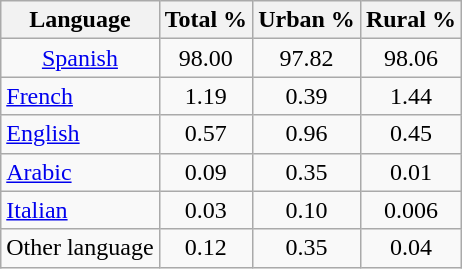<table class="wikitable sortable">
<tr>
<th>Language</th>
<th>Total %</th>
<th>Urban %</th>
<th>Rural %</th>
</tr>
<tr style="text-align:center;" || |>
<td><a href='#'>Spanish</a></td>
<td style="text-align:center;">98.00</td>
<td style="text-align:center;">97.82</td>
<td style="text-align:center;">98.06</td>
</tr>
<tr>
<td><a href='#'>French</a></td>
<td style="text-align:center;">1.19</td>
<td style="text-align:center;">0.39</td>
<td style="text-align:center;">1.44</td>
</tr>
<tr>
<td><a href='#'>English</a></td>
<td style="text-align:center;">0.57</td>
<td style="text-align:center;">0.96</td>
<td style="text-align:center;">0.45</td>
</tr>
<tr>
<td><a href='#'>Arabic</a></td>
<td style="text-align:center;">0.09</td>
<td style="text-align:center;">0.35</td>
<td style="text-align:center;">0.01</td>
</tr>
<tr>
<td><a href='#'>Italian</a></td>
<td style="text-align:center;">0.03</td>
<td style="text-align:center;">0.10</td>
<td style="text-align:center;">0.006</td>
</tr>
<tr>
<td>Other language</td>
<td style="text-align:center;">0.12</td>
<td style="text-align:center;">0.35</td>
<td style="text-align:center;">0.04</td>
</tr>
</table>
